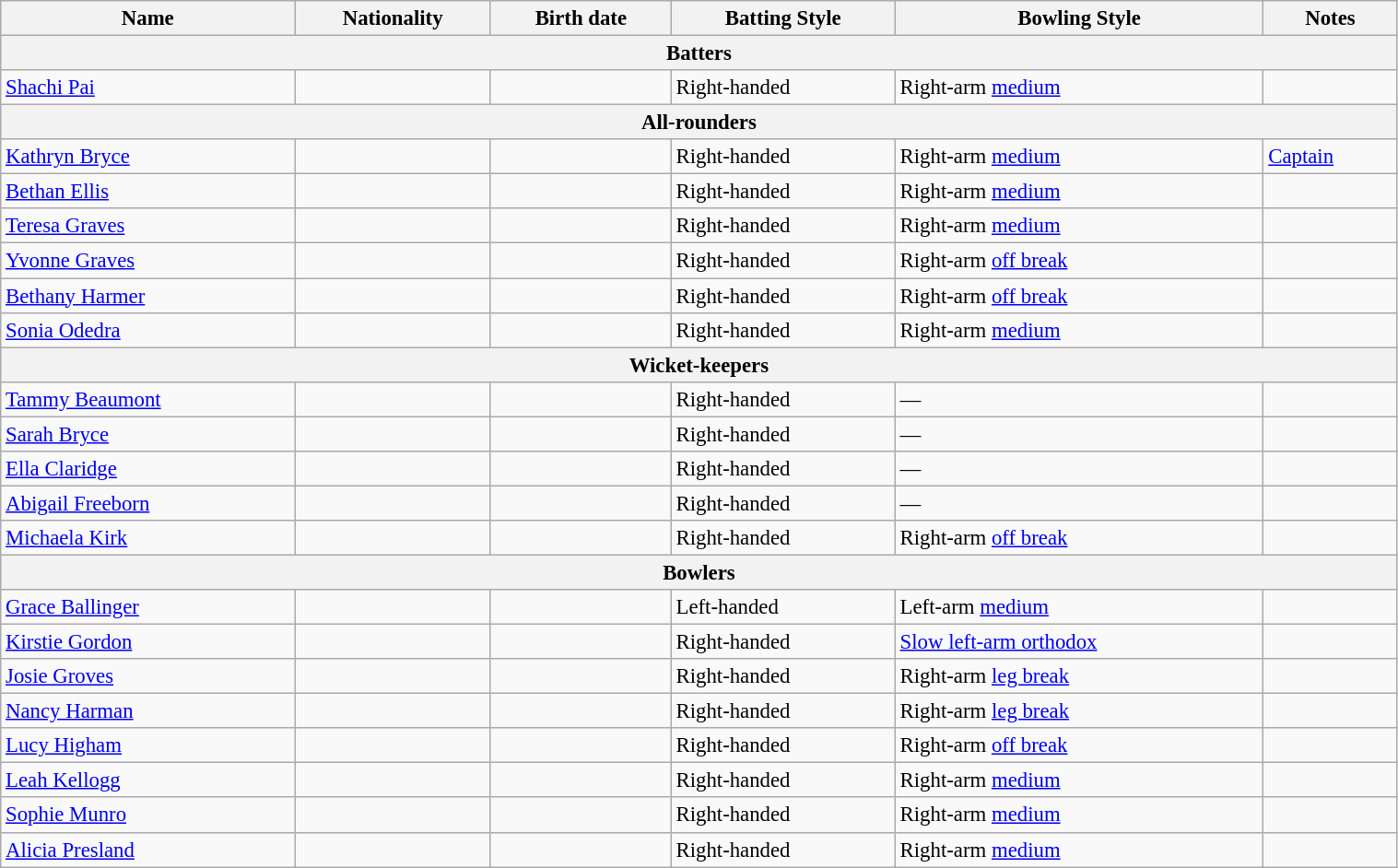<table class="wikitable"  style="font-size:95%; width:80%;">
<tr>
<th>Name</th>
<th>Nationality</th>
<th>Birth date</th>
<th>Batting Style</th>
<th>Bowling Style</th>
<th>Notes</th>
</tr>
<tr>
<th colspan="7">Batters</th>
</tr>
<tr>
<td><a href='#'>Shachi Pai</a></td>
<td></td>
<td></td>
<td>Right-handed</td>
<td>Right-arm <a href='#'>medium</a></td>
<td></td>
</tr>
<tr>
<th colspan="7">All-rounders</th>
</tr>
<tr>
<td><a href='#'>Kathryn Bryce</a></td>
<td></td>
<td></td>
<td>Right-handed</td>
<td>Right-arm <a href='#'>medium</a></td>
<td><a href='#'>Captain</a></td>
</tr>
<tr>
<td><a href='#'>Bethan Ellis</a></td>
<td></td>
<td></td>
<td>Right-handed</td>
<td>Right-arm <a href='#'>medium</a></td>
<td></td>
</tr>
<tr>
<td><a href='#'>Teresa Graves</a></td>
<td></td>
<td></td>
<td>Right-handed</td>
<td>Right-arm <a href='#'>medium</a></td>
<td></td>
</tr>
<tr>
<td><a href='#'>Yvonne Graves</a></td>
<td></td>
<td></td>
<td>Right-handed</td>
<td>Right-arm <a href='#'>off break</a></td>
<td></td>
</tr>
<tr>
<td><a href='#'>Bethany Harmer</a></td>
<td></td>
<td></td>
<td>Right-handed</td>
<td>Right-arm <a href='#'>off break</a></td>
<td></td>
</tr>
<tr>
<td><a href='#'>Sonia Odedra</a></td>
<td></td>
<td></td>
<td>Right-handed</td>
<td>Right-arm <a href='#'>medium</a></td>
<td></td>
</tr>
<tr>
<th colspan="7">Wicket-keepers</th>
</tr>
<tr>
<td><a href='#'>Tammy Beaumont</a></td>
<td></td>
<td></td>
<td>Right-handed</td>
<td>—</td>
<td></td>
</tr>
<tr>
<td><a href='#'>Sarah Bryce</a></td>
<td></td>
<td></td>
<td>Right-handed</td>
<td>—</td>
<td></td>
</tr>
<tr>
<td><a href='#'>Ella Claridge</a></td>
<td></td>
<td></td>
<td>Right-handed</td>
<td>—</td>
<td></td>
</tr>
<tr>
<td><a href='#'>Abigail Freeborn</a></td>
<td></td>
<td></td>
<td>Right-handed</td>
<td>—</td>
<td></td>
</tr>
<tr>
<td><a href='#'>Michaela Kirk</a></td>
<td></td>
<td></td>
<td>Right-handed</td>
<td>Right-arm <a href='#'>off break</a></td>
<td></td>
</tr>
<tr>
<th colspan="7">Bowlers</th>
</tr>
<tr>
<td><a href='#'>Grace Ballinger</a></td>
<td></td>
<td></td>
<td>Left-handed</td>
<td>Left-arm <a href='#'>medium</a></td>
<td></td>
</tr>
<tr>
<td><a href='#'>Kirstie Gordon</a></td>
<td></td>
<td></td>
<td>Right-handed</td>
<td><a href='#'>Slow left-arm orthodox</a></td>
<td></td>
</tr>
<tr>
<td><a href='#'>Josie Groves</a></td>
<td></td>
<td></td>
<td>Right-handed</td>
<td>Right-arm <a href='#'>leg break</a></td>
<td></td>
</tr>
<tr>
<td><a href='#'>Nancy Harman</a></td>
<td></td>
<td></td>
<td>Right-handed</td>
<td>Right-arm <a href='#'>leg break</a></td>
<td></td>
</tr>
<tr>
<td><a href='#'>Lucy Higham</a></td>
<td></td>
<td></td>
<td>Right-handed</td>
<td>Right-arm <a href='#'>off break</a></td>
<td></td>
</tr>
<tr>
<td><a href='#'>Leah Kellogg</a></td>
<td></td>
<td></td>
<td>Right-handed</td>
<td>Right-arm <a href='#'>medium</a></td>
<td></td>
</tr>
<tr>
<td><a href='#'>Sophie Munro</a></td>
<td></td>
<td></td>
<td>Right-handed</td>
<td>Right-arm <a href='#'>medium</a></td>
<td></td>
</tr>
<tr>
<td><a href='#'>Alicia Presland</a></td>
<td></td>
<td></td>
<td>Right-handed</td>
<td>Right-arm <a href='#'>medium</a></td>
<td></td>
</tr>
</table>
